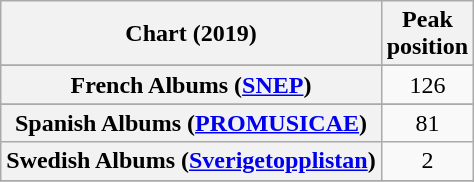<table class="wikitable sortable plainrowheaders" style="text-align:center">
<tr>
<th scope="col">Chart (2019)</th>
<th scope="col">Peak<br>position</th>
</tr>
<tr>
</tr>
<tr>
</tr>
<tr>
</tr>
<tr>
</tr>
<tr>
</tr>
<tr>
<th scope="row">French Albums (<a href='#'>SNEP</a>)</th>
<td>126</td>
</tr>
<tr>
</tr>
<tr>
</tr>
<tr>
</tr>
<tr>
</tr>
<tr>
<th scope="row">Spanish Albums (<a href='#'>PROMUSICAE</a>)</th>
<td>81</td>
</tr>
<tr>
<th scope="row">Swedish Albums (<a href='#'>Sverigetopplistan</a>)</th>
<td>2</td>
</tr>
<tr>
</tr>
</table>
